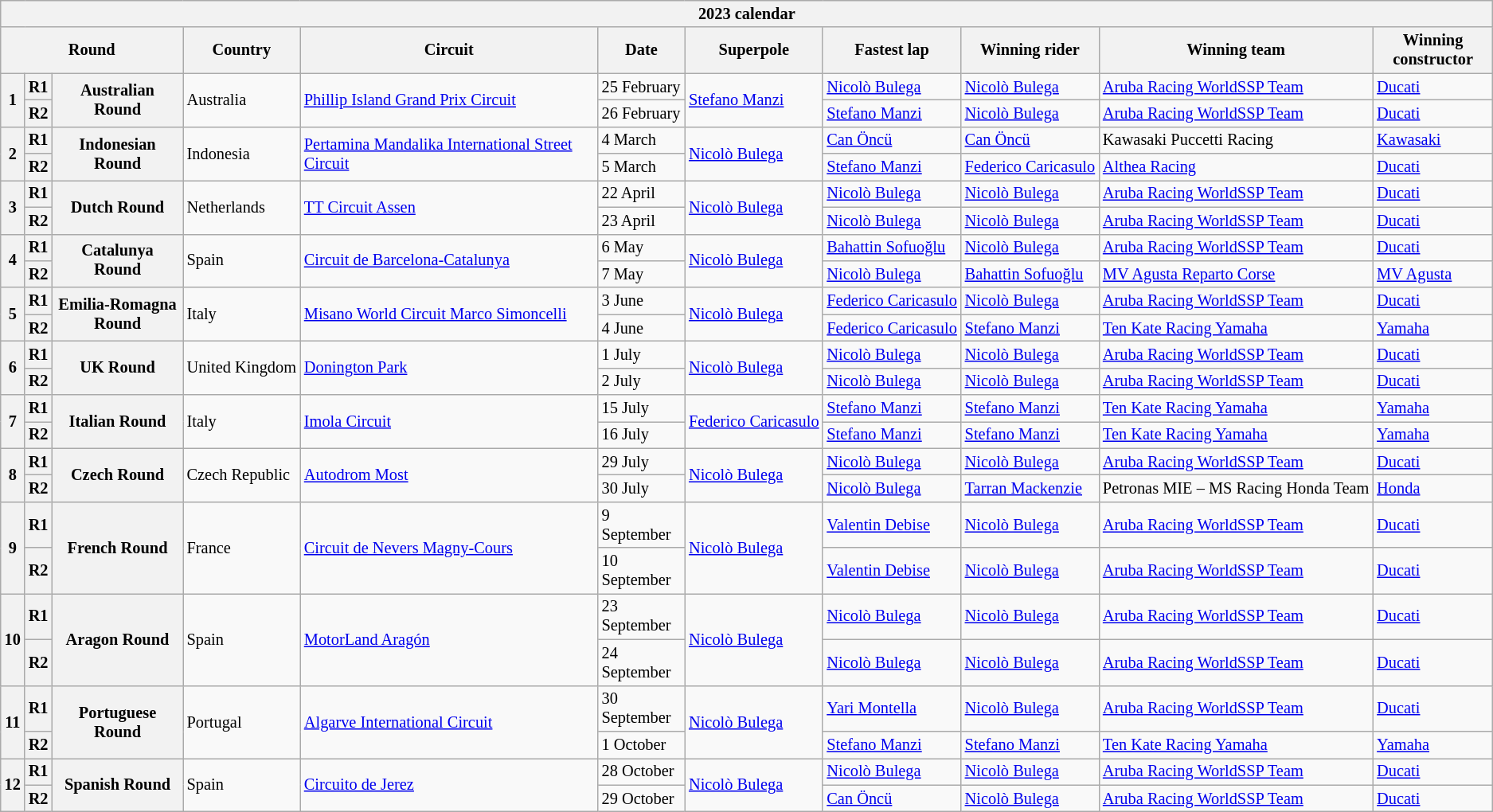<table class="wikitable" style="font-size: 85%">
<tr>
<th colspan="11">2023 calendar</th>
</tr>
<tr>
<th colspan=3>Round</th>
<th>Country</th>
<th>Circuit</th>
<th>Date</th>
<th>Superpole</th>
<th>Fastest lap</th>
<th>Winning rider</th>
<th>Winning team</th>
<th>Winning constructor</th>
</tr>
<tr>
<th rowspan=2>1</th>
<th>R1</th>
<th rowspan=2>Australian Round</th>
<td rowspan=2> Australia</td>
<td rowspan=2><a href='#'>Phillip Island Grand Prix Circuit</a></td>
<td>25 February</td>
<td rowspan=2> <a href='#'>Stefano Manzi</a></td>
<td>  <a href='#'>Nicolò Bulega</a></td>
<td>  <a href='#'>Nicolò Bulega</a></td>
<td><a href='#'>Aruba Racing WorldSSP Team</a></td>
<td>  <a href='#'>Ducati</a></td>
</tr>
<tr>
<th>R2</th>
<td>26 February</td>
<td>  <a href='#'>Stefano Manzi</a></td>
<td>  <a href='#'>Nicolò Bulega</a></td>
<td><a href='#'>Aruba Racing WorldSSP Team</a></td>
<td>  <a href='#'>Ducati</a></td>
</tr>
<tr>
<th rowspan=2>2</th>
<th>R1</th>
<th rowspan=2>Indonesian Round</th>
<td rowspan=2> Indonesia</td>
<td rowspan=2><a href='#'>Pertamina Mandalika International Street Circuit</a></td>
<td>4 March</td>
<td rowspan=2> <a href='#'>Nicolò Bulega</a></td>
<td> <a href='#'>Can Öncü</a></td>
<td> <a href='#'>Can Öncü</a></td>
<td>Kawasaki Puccetti Racing</td>
<td> <a href='#'>Kawasaki</a></td>
</tr>
<tr>
<th>R2</th>
<td>5 March</td>
<td> <a href='#'>Stefano Manzi</a></td>
<td nowrap> <a href='#'>Federico Caricasulo</a></td>
<td><a href='#'>Althea Racing</a></td>
<td> <a href='#'>Ducati</a></td>
</tr>
<tr>
<th rowspan=2>3</th>
<th>R1</th>
<th rowspan=2>Dutch Round</th>
<td rowspan=2> Netherlands</td>
<td rowspan=2><a href='#'>TT Circuit Assen</a></td>
<td>22 April</td>
<td rowspan=2> <a href='#'>Nicolò Bulega</a></td>
<td> <a href='#'>Nicolò Bulega</a></td>
<td> <a href='#'>Nicolò Bulega</a></td>
<td><a href='#'>Aruba Racing WorldSSP Team</a></td>
<td>  <a href='#'>Ducati</a></td>
</tr>
<tr>
<th>R2</th>
<td>23 April</td>
<td> <a href='#'>Nicolò Bulega</a></td>
<td> <a href='#'>Nicolò Bulega</a></td>
<td><a href='#'>Aruba Racing WorldSSP Team</a></td>
<td>  <a href='#'>Ducati</a></td>
</tr>
<tr>
<th rowspan=2>4</th>
<th>R1</th>
<th rowspan=2>Catalunya Round</th>
<td rowspan=2> Spain</td>
<td rowspan=2><a href='#'>Circuit de Barcelona-Catalunya</a></td>
<td>6 May</td>
<td rowspan=2> <a href='#'>Nicolò Bulega</a></td>
<td> <a href='#'>Bahattin Sofuoğlu</a></td>
<td> <a href='#'>Nicolò Bulega</a></td>
<td><a href='#'>Aruba Racing WorldSSP Team</a></td>
<td>  <a href='#'>Ducati</a></td>
</tr>
<tr>
<th>R2</th>
<td>7 May</td>
<td> <a href='#'>Nicolò Bulega</a></td>
<td> <a href='#'>Bahattin Sofuoğlu</a></td>
<td><a href='#'>MV Agusta Reparto Corse</a></td>
<td nowrap> <a href='#'>MV Agusta</a></td>
</tr>
<tr>
<th rowspan=2>5</th>
<th>R1</th>
<th rowspan=2>Emilia-Romagna Round</th>
<td rowspan=2> Italy</td>
<td rowspan=2 nowrap><a href='#'>Misano World Circuit Marco Simoncelli</a></td>
<td>3 June</td>
<td rowspan=2> <a href='#'>Nicolò Bulega</a></td>
<td nowrap> <a href='#'>Federico Caricasulo</a></td>
<td> <a href='#'>Nicolò Bulega</a></td>
<td><a href='#'>Aruba Racing WorldSSP Team</a></td>
<td>  <a href='#'>Ducati</a></td>
</tr>
<tr>
<th>R2</th>
<td>4 June</td>
<td> <a href='#'>Federico Caricasulo</a></td>
<td> <a href='#'>Stefano Manzi</a></td>
<td><a href='#'>Ten Kate Racing Yamaha</a></td>
<td> <a href='#'>Yamaha</a></td>
</tr>
<tr>
<th rowspan=2>6</th>
<th>R1</th>
<th rowspan=2>UK Round</th>
<td rowspan=2 nowrap> United Kingdom</td>
<td rowspan=2><a href='#'>Donington Park</a></td>
<td>1 July</td>
<td rowspan=2> <a href='#'>Nicolò Bulega</a></td>
<td> <a href='#'>Nicolò Bulega</a></td>
<td> <a href='#'>Nicolò Bulega</a></td>
<td><a href='#'>Aruba Racing WorldSSP Team</a></td>
<td>  <a href='#'>Ducati</a></td>
</tr>
<tr>
<th>R2</th>
<td>2 July</td>
<td> <a href='#'>Nicolò Bulega</a></td>
<td> <a href='#'>Nicolò Bulega</a></td>
<td><a href='#'>Aruba Racing WorldSSP Team</a></td>
<td>  <a href='#'>Ducati</a></td>
</tr>
<tr>
<th rowspan=2>7</th>
<th>R1</th>
<th rowspan=2>Italian Round</th>
<td rowspan=2> Italy</td>
<td rowspan=2><a href='#'>Imola Circuit</a></td>
<td>15 July</td>
<td rowspan=2 nowrap> <a href='#'>Federico Caricasulo</a></td>
<td> <a href='#'>Stefano Manzi</a></td>
<td> <a href='#'>Stefano Manzi</a></td>
<td><a href='#'>Ten Kate Racing Yamaha</a></td>
<td> <a href='#'>Yamaha</a></td>
</tr>
<tr>
<th>R2</th>
<td>16 July</td>
<td> <a href='#'>Stefano Manzi</a></td>
<td> <a href='#'>Stefano Manzi</a></td>
<td><a href='#'>Ten Kate Racing Yamaha</a></td>
<td> <a href='#'>Yamaha</a></td>
</tr>
<tr>
<th rowspan=2>8</th>
<th>R1</th>
<th rowspan=2>Czech Round</th>
<td rowspan=2> Czech Republic</td>
<td rowspan=2><a href='#'>Autodrom Most</a></td>
<td>29 July</td>
<td rowspan=2> <a href='#'>Nicolò Bulega</a></td>
<td> <a href='#'>Nicolò Bulega</a></td>
<td> <a href='#'>Nicolò Bulega</a></td>
<td><a href='#'>Aruba Racing WorldSSP Team</a></td>
<td>  <a href='#'>Ducati</a></td>
</tr>
<tr>
<th>R2</th>
<td>30 July</td>
<td> <a href='#'>Nicolò Bulega</a></td>
<td> <a href='#'>Tarran Mackenzie</a></td>
<td nowrap>Petronas MIE – MS Racing Honda Team</td>
<td> <a href='#'>Honda</a></td>
</tr>
<tr>
<th rowspan=2>9</th>
<th>R1</th>
<th rowspan=2>French Round</th>
<td rowspan=2> France</td>
<td rowspan=2><a href='#'>Circuit de Nevers Magny-Cours</a></td>
<td>9 September</td>
<td rowspan=2> <a href='#'>Nicolò Bulega</a></td>
<td> <a href='#'>Valentin Debise</a></td>
<td>  <a href='#'>Nicolò Bulega</a></td>
<td><a href='#'>Aruba Racing WorldSSP Team</a></td>
<td>  <a href='#'>Ducati</a></td>
</tr>
<tr>
<th>R2</th>
<td>10 September</td>
<td> <a href='#'>Valentin Debise</a></td>
<td>  <a href='#'>Nicolò Bulega</a></td>
<td><a href='#'>Aruba Racing WorldSSP Team</a></td>
<td>  <a href='#'>Ducati</a></td>
</tr>
<tr>
<th rowspan=2>10</th>
<th>R1</th>
<th rowspan=2>Aragon Round</th>
<td rowspan=2> Spain</td>
<td rowspan=2><a href='#'>MotorLand Aragón</a></td>
<td>23 September</td>
<td rowspan="2">  <a href='#'>Nicolò Bulega</a></td>
<td>  <a href='#'>Nicolò Bulega</a></td>
<td>  <a href='#'>Nicolò Bulega</a></td>
<td><a href='#'>Aruba Racing WorldSSP Team</a></td>
<td>  <a href='#'>Ducati</a></td>
</tr>
<tr>
<th>R2</th>
<td>24 September</td>
<td>  <a href='#'>Nicolò Bulega</a></td>
<td>  <a href='#'>Nicolò Bulega</a></td>
<td><a href='#'>Aruba Racing WorldSSP Team</a></td>
<td>  <a href='#'>Ducati</a></td>
</tr>
<tr>
<th rowspan=2>11</th>
<th>R1</th>
<th rowspan=2>Portuguese Round</th>
<td rowspan=2> Portugal</td>
<td rowspan=2><a href='#'>Algarve International Circuit</a></td>
<td>30 September</td>
<td rowspan="2"> <a href='#'>Nicolò Bulega</a></td>
<td> <a href='#'>Yari Montella</a></td>
<td> <a href='#'>Nicolò Bulega</a></td>
<td><a href='#'>Aruba Racing WorldSSP Team</a></td>
<td>  <a href='#'>Ducati</a></td>
</tr>
<tr>
<th>R2</th>
<td>1 October</td>
<td> <a href='#'>Stefano Manzi</a></td>
<td> <a href='#'>Stefano Manzi</a></td>
<td><a href='#'>Ten Kate Racing Yamaha</a></td>
<td> <a href='#'>Yamaha</a></td>
</tr>
<tr>
<th rowspan=2>12</th>
<th>R1</th>
<th rowspan=2>Spanish Round</th>
<td rowspan=2> Spain</td>
<td rowspan=2><a href='#'>Circuito de Jerez</a></td>
<td>28 October</td>
<td rowspan=2> <a href='#'>Nicolò Bulega</a></td>
<td> <a href='#'>Nicolò Bulega</a></td>
<td> <a href='#'>Nicolò Bulega</a></td>
<td><a href='#'>Aruba Racing WorldSSP Team</a></td>
<td>  <a href='#'>Ducati</a></td>
</tr>
<tr>
<th>R2</th>
<td>29 October</td>
<td> <a href='#'>Can Öncü</a></td>
<td> <a href='#'>Nicolò Bulega</a></td>
<td><a href='#'>Aruba Racing WorldSSP Team</a></td>
<td>  <a href='#'>Ducati</a></td>
</tr>
</table>
